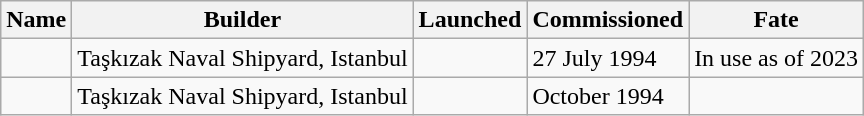<table class="wikitable">
<tr>
<th>Name</th>
<th>Builder</th>
<th>Launched</th>
<th>Commissioned</th>
<th>Fate</th>
</tr>
<tr>
<td></td>
<td> Taşkızak Naval Shipyard, Istanbul</td>
<td></td>
<td>27 July 1994</td>
<td>In use as of 2023</td>
</tr>
<tr>
<td></td>
<td> Taşkızak Naval Shipyard, Istanbul</td>
<td></td>
<td>October 1994</td>
<td></td>
</tr>
</table>
